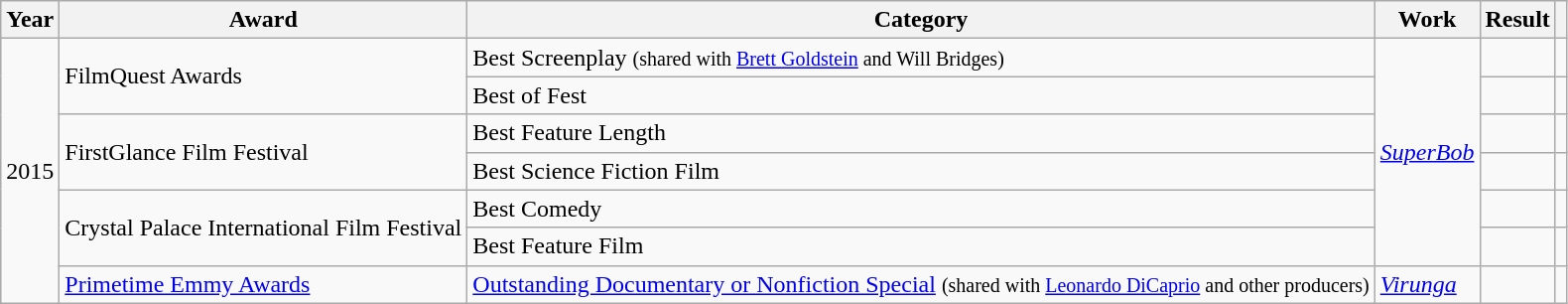<table class="wikitable sortable">
<tr>
<th>Year</th>
<th>Award</th>
<th>Category</th>
<th>Work</th>
<th>Result</th>
<th class="unsortable"></th>
</tr>
<tr>
<td rowspan="7">2015</td>
<td rowspan="2">FilmQuest Awards</td>
<td>Best Screenplay <small>(shared with <a href='#'>Brett Goldstein</a> and Will Bridges)</small></td>
<td rowspan="6"><em><a href='#'>SuperBob</a></em></td>
<td></td>
<td></td>
</tr>
<tr>
<td>Best of Fest</td>
<td></td>
<td></td>
</tr>
<tr>
<td rowspan="2">FirstGlance Film Festival</td>
<td>Best Feature Length</td>
<td></td>
<td></td>
</tr>
<tr>
<td>Best Science Fiction Film</td>
<td></td>
<td></td>
</tr>
<tr>
<td rowspan="2">Crystal Palace International Film Festival</td>
<td>Best Comedy</td>
<td></td>
<td></td>
</tr>
<tr>
<td>Best Feature Film</td>
<td></td>
<td></td>
</tr>
<tr>
<td><a href='#'>Primetime Emmy Awards</a></td>
<td><a href='#'>Outstanding Documentary or Nonfiction Special</a> <small>(shared with <a href='#'>Leonardo DiCaprio</a> and other producers)</small></td>
<td><em><a href='#'>Virunga</a></em></td>
<td></td>
<td></td>
</tr>
</table>
